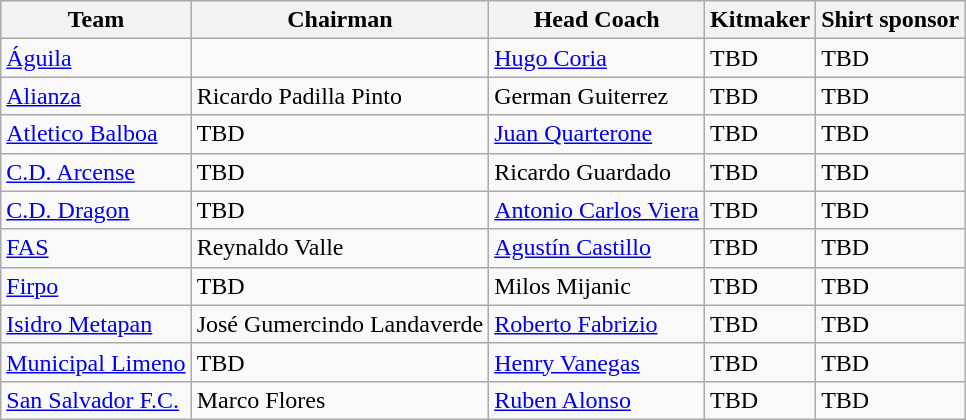<table class="wikitable sortable" style="text-align: left;">
<tr>
<th>Team</th>
<th>Chairman</th>
<th>Head Coach</th>
<th>Kitmaker</th>
<th>Shirt sponsor</th>
</tr>
<tr>
<td><a href='#'>Águila</a></td>
<td></td>
<td> <a href='#'>Hugo Coria</a></td>
<td>TBD</td>
<td>TBD</td>
</tr>
<tr>
<td><a href='#'>Alianza</a></td>
<td> Ricardo Padilla Pinto</td>
<td> German Guiterrez</td>
<td>TBD</td>
<td>TBD</td>
</tr>
<tr>
<td><a href='#'>Atletico Balboa</a></td>
<td> TBD</td>
<td> <a href='#'>Juan Quarterone</a></td>
<td>TBD</td>
<td>TBD</td>
</tr>
<tr>
<td><a href='#'>C.D. Arcense</a></td>
<td> TBD</td>
<td> Ricardo Guardado</td>
<td>TBD</td>
<td>TBD</td>
</tr>
<tr>
<td><a href='#'>C.D. Dragon</a></td>
<td> TBD</td>
<td> <a href='#'>Antonio Carlos Viera</a></td>
<td>TBD</td>
<td>TBD</td>
</tr>
<tr>
<td><a href='#'>FAS</a></td>
<td> Reynaldo Valle</td>
<td> <a href='#'>Agustín Castillo</a></td>
<td>TBD</td>
<td>TBD</td>
</tr>
<tr>
<td><a href='#'>Firpo</a></td>
<td> TBD</td>
<td> Milos Mijanic</td>
<td>TBD</td>
<td>TBD</td>
</tr>
<tr>
<td><a href='#'>Isidro Metapan</a></td>
<td> José Gumercindo Landaverde</td>
<td> <a href='#'>Roberto Fabrizio</a></td>
<td>TBD</td>
<td>TBD</td>
</tr>
<tr>
<td><a href='#'>Municipal Limeno</a></td>
<td> TBD</td>
<td> <a href='#'>Henry Vanegas</a></td>
<td>TBD</td>
<td>TBD</td>
</tr>
<tr>
<td><a href='#'>San Salvador F.C.</a></td>
<td> Marco Flores</td>
<td> <a href='#'>Ruben Alonso</a></td>
<td>TBD</td>
<td>TBD</td>
</tr>
</table>
